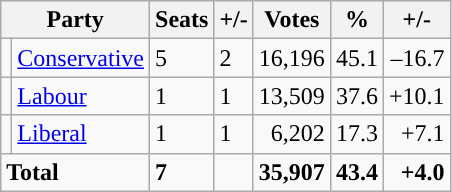<table class="wikitable sortable">
<tr>
<th colspan="2">Party</th>
<th>Seats</th>
<th>+/-</th>
<th>Votes</th>
<th>%</th>
<th>+/-</th>
</tr>
<tr>
<td style="background-color: "></td>
<td><a href='#'>Conservative</a></td>
<td>5</td>
<td> 2</td>
<td style="text-align:right;">16,196</td>
<td style="text-align:right;">45.1</td>
<td style="text-align:right;">–16.7</td>
</tr>
<tr>
<td style="background-color: "></td>
<td><a href='#'>Labour</a></td>
<td>1</td>
<td> 1</td>
<td style="text-align:right;">13,509</td>
<td style="text-align:right;">37.6</td>
<td style="text-align:right;">+10.1</td>
</tr>
<tr>
<td style="background-color: "></td>
<td><a href='#'>Liberal</a></td>
<td>1</td>
<td> 1</td>
<td style="text-align:right;">6,202</td>
<td style="text-align:right;">17.3</td>
<td style="text-align:right;">+7.1</td>
</tr>
<tr>
<td colspan="2"><strong>Total</strong></td>
<td><strong>7</strong></td>
<td></td>
<td style="text-align:right;"><strong>35,907</strong></td>
<td style="text-align:right;"><strong>43.4</strong></td>
<td style="text-align:right;"><strong>+4.0</strong></td>
</tr>
</table>
